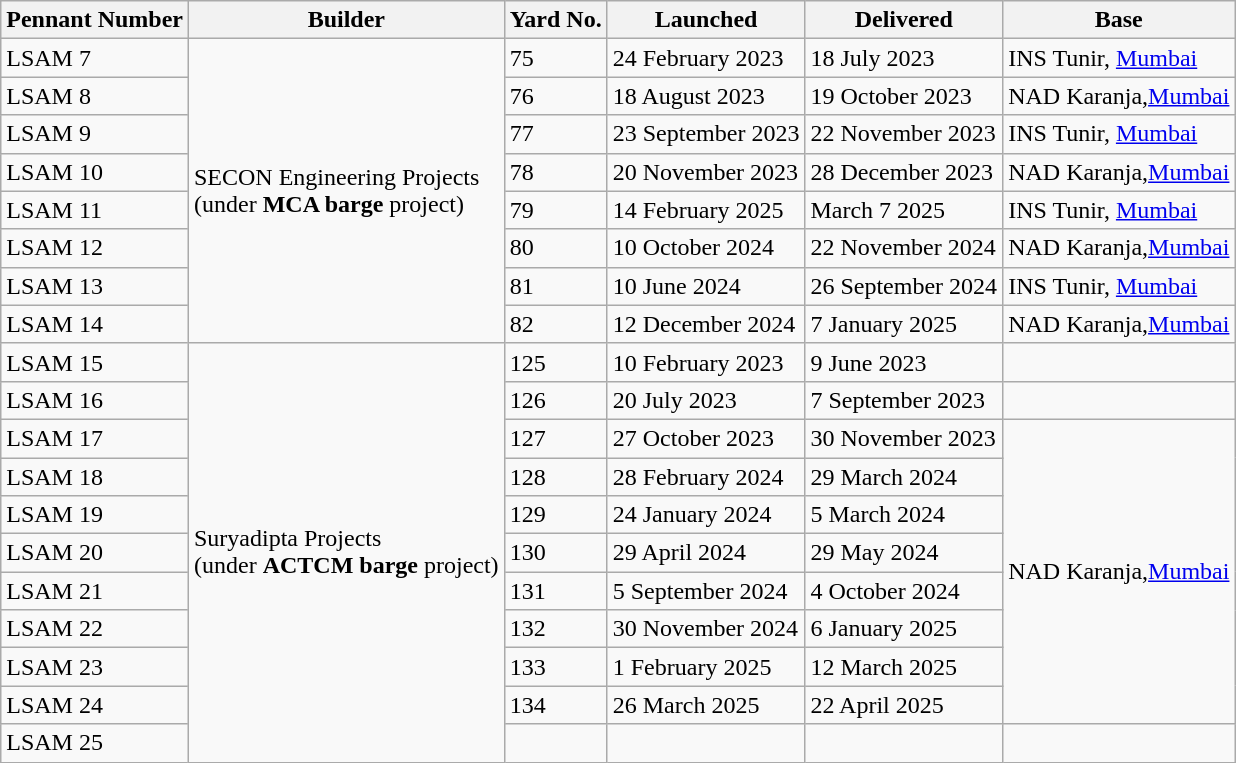<table class="wikitable">
<tr>
<th>Pennant Number</th>
<th>Builder</th>
<th>Yard No.</th>
<th>Launched</th>
<th>Delivered</th>
<th>Base</th>
</tr>
<tr>
<td>LSAM 7</td>
<td rowspan="8">SECON Engineering Projects<br>(under <strong>MCA barge</strong> project)</td>
<td>75</td>
<td>24 February 2023</td>
<td>18 July 2023</td>
<td>INS Tunir, <a href='#'>Mumbai</a></td>
</tr>
<tr>
<td>LSAM 8</td>
<td>76</td>
<td>18 August 2023</td>
<td>19 October 2023</td>
<td>NAD Karanja,<a href='#'>Mumbai</a></td>
</tr>
<tr>
<td>LSAM 9</td>
<td>77</td>
<td>23 September 2023</td>
<td>22 November 2023</td>
<td>INS Tunir, <a href='#'>Mumbai</a></td>
</tr>
<tr>
<td>LSAM 10</td>
<td>78</td>
<td>20 November 2023</td>
<td>28 December 2023</td>
<td>NAD Karanja,<a href='#'>Mumbai</a></td>
</tr>
<tr>
<td>LSAM 11</td>
<td>79</td>
<td>14 February 2025</td>
<td>March 7 2025</td>
<td>INS Tunir, <a href='#'>Mumbai</a></td>
</tr>
<tr>
<td>LSAM 12</td>
<td>80</td>
<td>10 October 2024</td>
<td>22 November 2024 </td>
<td>NAD Karanja,<a href='#'>Mumbai</a></td>
</tr>
<tr>
<td>LSAM 13</td>
<td>81</td>
<td>10 June 2024</td>
<td>26 September 2024</td>
<td>INS Tunir, <a href='#'>Mumbai</a></td>
</tr>
<tr>
<td>LSAM 14</td>
<td>82</td>
<td>12 December 2024</td>
<td>7 January 2025</td>
<td>NAD Karanja,<a href='#'>Mumbai</a></td>
</tr>
<tr>
<td>LSAM 15</td>
<td rowspan="11">Suryadipta Projects<br>(under <strong>ACTCM barge</strong> project)</td>
<td>125</td>
<td>10 February 2023</td>
<td>9 June 2023</td>
<td></td>
</tr>
<tr>
<td>LSAM 16</td>
<td>126</td>
<td>20 July 2023</td>
<td>7 September 2023</td>
<td></td>
</tr>
<tr>
<td>LSAM 17</td>
<td>127</td>
<td>27 October 2023</td>
<td>30 November 2023</td>
<td rowspan="8">NAD Karanja,<a href='#'>Mumbai</a></td>
</tr>
<tr>
<td>LSAM 18</td>
<td>128</td>
<td>28 February 2024</td>
<td>29 March 2024</td>
</tr>
<tr>
<td>LSAM 19</td>
<td>129</td>
<td>24 January 2024</td>
<td>5 March 2024</td>
</tr>
<tr>
<td>LSAM 20</td>
<td>130</td>
<td>29 April 2024</td>
<td>29 May 2024</td>
</tr>
<tr>
<td>LSAM 21</td>
<td>131</td>
<td>5 September 2024</td>
<td>4 October 2024</td>
</tr>
<tr>
<td>LSAM 22</td>
<td>132</td>
<td>30 November 2024</td>
<td>6 January 2025</td>
</tr>
<tr>
<td>LSAM 23</td>
<td>133</td>
<td>1 February 2025</td>
<td>12 March 2025</td>
</tr>
<tr>
<td>LSAM 24</td>
<td>134</td>
<td>26 March 2025</td>
<td>22 April 2025</td>
</tr>
<tr>
<td>LSAM 25</td>
<td></td>
<td></td>
<td></td>
<td></td>
</tr>
</table>
